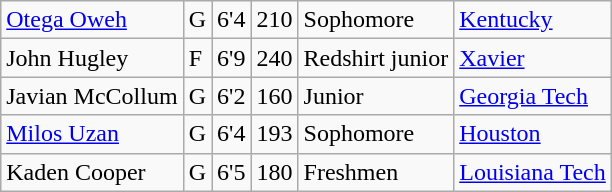<table class="wikitable sortable">
<tr>
<td><a href='#'>Otega Oweh</a></td>
<td>G</td>
<td>6'4</td>
<td>210</td>
<td>Sophomore</td>
<td><a href='#'>Kentucky</a></td>
</tr>
<tr>
<td>John Hugley </td>
<td>F</td>
<td>6'9</td>
<td>240</td>
<td> Redshirt junior</td>
<td><a href='#'>Xavier</a></td>
</tr>
<tr>
<td>Javian McCollum </td>
<td>G</td>
<td>6'2</td>
<td>160</td>
<td>Junior</td>
<td><a href='#'>Georgia Tech</a></td>
</tr>
<tr>
<td><a href='#'>Milos Uzan</a></td>
<td>G</td>
<td>6'4</td>
<td>193</td>
<td>Sophomore</td>
<td><a href='#'>Houston</a></td>
</tr>
<tr>
<td>Kaden Cooper</td>
<td>G</td>
<td>6'5</td>
<td>180</td>
<td>Freshmen</td>
<td><a href='#'>Louisiana Tech</a></td>
</tr>
</table>
